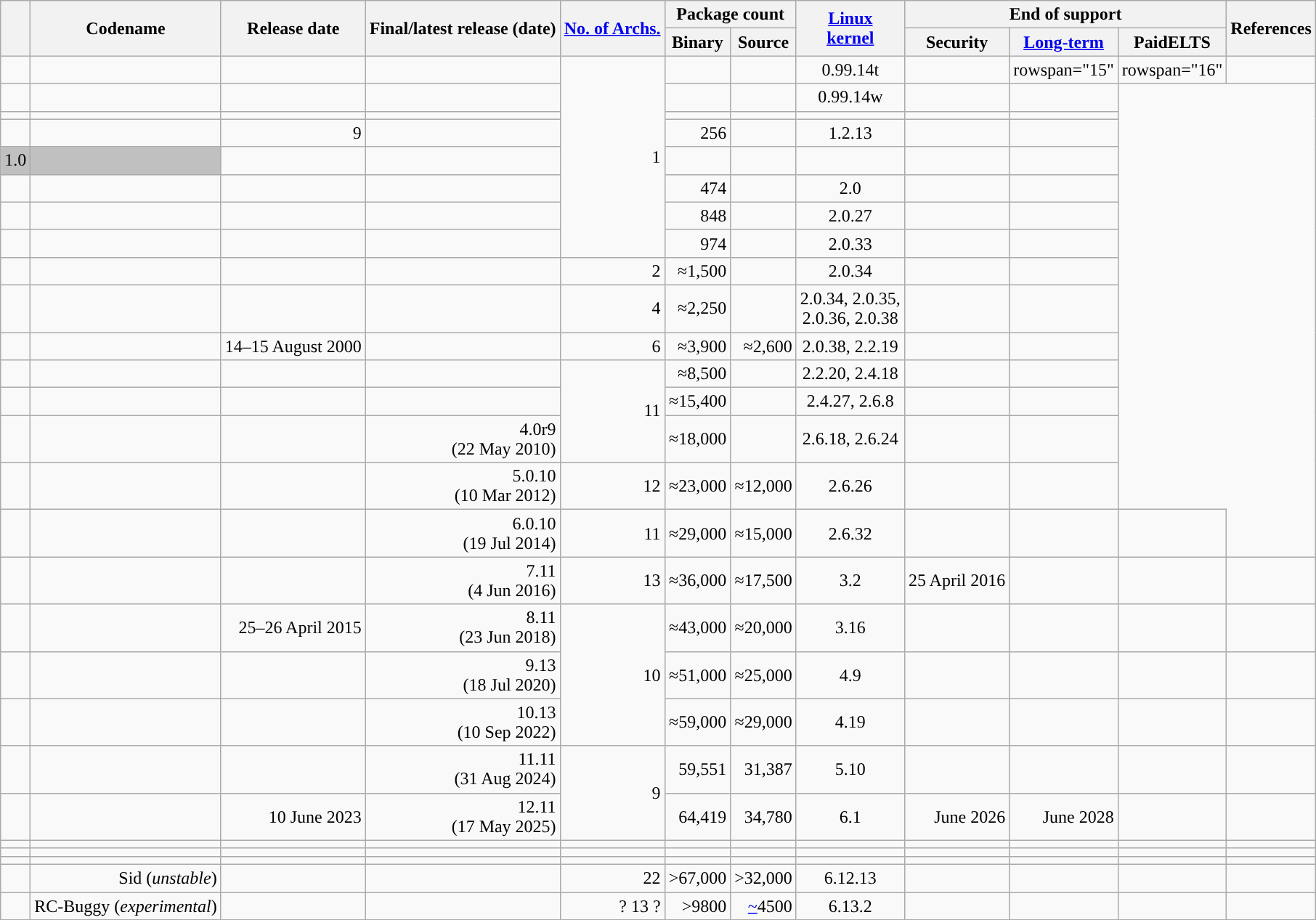<table class="sortable wikitable  mw-datatable  sticky-header" style="text-align: right;">
<tr>
<th rowspan=2></th>
<th rowspan=2>Code­name</th>
<th rowspan=2>Release date</th>
<th rowspan=2>Final/latest release (date)</th>
<th rowspan=2><a href='#'>No. of Archs.</a></th>
<th colspan=2>Package count</th>
<th rowspan=2><a href='#'>Linux <br>kernel</a></th>
<th colspan=3>End of support</th>
<th rowspan=2>References</th>
</tr>
<tr>
<th>Binary</th>
<th>Source</th>
<th>Security</th>
<th><a href='#'>Long-term</a></th>
<th>PaidELTS</th>
</tr>
<tr>
<td></td>
<td></td>
<td></td>
<td></td>
<td rowspan="8">1</td>
<td></td>
<td></td>
<td style="text-align: center;">0.99.14t</td>
<td></td>
<td>rowspan="15" </td>
<td>rowspan="16" </td>
<td style="text-align: left;"></td>
</tr>
<tr>
<td></td>
<td></td>
<td></td>
<td></td>
<td></td>
<td></td>
<td style="text-align: center;">0.99.14w</td>
<td></td>
<td style="text-align: left;"></td>
</tr>
<tr>
<td></td>
<td></td>
<td></td>
<td></td>
<td></td>
<td></td>
<td></td>
<td></td>
<td style="text-align: left;"></td>
</tr>
<tr>
<td></td>
<td></td>
<td>9 </td>
<td></td>
<td>256</td>
<td></td>
<td style="text-align: center;">1.2.13</td>
<td></td>
<td style="text-align: left;"></td>
</tr>
<tr>
<td style="background:silver;">1.0</td>
<td style="background:silver;"></td>
<td></td>
<td></td>
<td></td>
<td></td>
<td></td>
<td></td>
<td style="text-align: left;"></td>
</tr>
<tr>
<td></td>
<td></td>
<td></td>
<td></td>
<td>474</td>
<td></td>
<td style="text-align: center;">2.0</td>
<td></td>
<td style="text-align: left;"></td>
</tr>
<tr>
<td></td>
<td></td>
<td></td>
<td></td>
<td>848</td>
<td></td>
<td style="text-align: center;">2.0.27</td>
<td></td>
<td style="text-align: left;"></td>
</tr>
<tr>
<td></td>
<td></td>
<td></td>
<td></td>
<td>974</td>
<td></td>
<td style="text-align: center;">2.0.33</td>
<td></td>
<td style="text-align: left;"></td>
</tr>
<tr>
<td></td>
<td></td>
<td></td>
<td></td>
<td>2</td>
<td data-sort-value=1500>≈1,500</td>
<td></td>
<td style="text-align: center;">2.0.34</td>
<td></td>
<td style="text-align: left;"></td>
</tr>
<tr>
<td></td>
<td></td>
<td></td>
<td></td>
<td>4</td>
<td data-sort-value=2250>≈2,250</td>
<td></td>
<td style="text-align: center;">2.0.34, 2.0.35, <br>2.0.36, 2.0.38</td>
<td></td>
<td style="text-align: left;"></td>
</tr>
<tr>
<td></td>
<td></td>
<td>14–15 August 2000</td>
<td></td>
<td>6</td>
<td data-sort-value=3900>≈3,900</td>
<td data-sort-value=2600>≈2,600</td>
<td style="text-align: center;">2.0.38, 2.2.19</td>
<td></td>
<td style="text-align: left;"></td>
</tr>
<tr>
<td></td>
<td></td>
<td></td>
<td></td>
<td rowspan="3">11</td>
<td data-sort-value=8500>≈8,500</td>
<td></td>
<td style="text-align: center;">2.2.20, 2.4.18</td>
<td></td>
<td style="text-align: left;"></td>
</tr>
<tr>
<td></td>
<td></td>
<td></td>
<td></td>
<td data-sort-value=15400>≈15,400</td>
<td></td>
<td style="text-align: center;">2.4.27, 2.6.8</td>
<td></td>
<td style="text-align: left;"></td>
</tr>
<tr>
<td></td>
<td></td>
<td></td>
<td>4.0r9<br>(22 May 2010)</td>
<td data-sort-value=18000>≈18,000</td>
<td></td>
<td style="text-align: center;">2.6.18, 2.6.24</td>
<td></td>
<td style="text-align: left;"></td>
</tr>
<tr>
<td></td>
<td></td>
<td></td>
<td>5.0.10<br>(10 Mar 2012)</td>
<td>12</td>
<td data-sort-value=23000>≈23,000</td>
<td data-sort-value=12000>≈12,000</td>
<td style="text-align: center;">2.6.26</td>
<td></td>
<td style="text-align: left;"></td>
</tr>
<tr>
<td></td>
<td></td>
<td></td>
<td>6.0.10<br>(19 Jul 2014)</td>
<td>11</td>
<td data-sort-value=29000>≈29,000</td>
<td data-sort-value=15000>≈15,000</td>
<td style="text-align: center;">2.6.32</td>
<td></td>
<td></td>
<td style="text-align: left;"></td>
</tr>
<tr>
<td></td>
<td></td>
<td></td>
<td>7.11<br>(4 Jun 2016)</td>
<td>13</td>
<td data-sort-value=36000>≈36,000</td>
<td data-sort-value=17500>≈17,500</td>
<td style="text-align: center;">3.2</td>
<td>25 April 2016</td>
<td></td>
<td></td>
<td style="text-align: left;"></td>
</tr>
<tr>
<td></td>
<td></td>
<td>25–26 April 2015</td>
<td>8.11<br>(23 Jun 2018)</td>
<td rowspan="3">10</td>
<td data-sort-value=43000>≈43,000</td>
<td data-sort-value=20000>≈20,000</td>
<td style="text-align: center;">3.16</td>
<td></td>
<td></td>
<td></td>
<td style="text-align: left;"></td>
</tr>
<tr>
<td></td>
<td></td>
<td></td>
<td>9.13<br>(18 Jul 2020)</td>
<td data-sort-value=51000>≈51,000</td>
<td data-sort-value=25000>≈25,000</td>
<td style="text-align: center;">4.9</td>
<td></td>
<td></td>
<td></td>
<td style="text-align: left;"></td>
</tr>
<tr>
<td></td>
<td></td>
<td></td>
<td>10.13<br>(10 Sep 2022)</td>
<td data-sort-value=59000>≈59,000</td>
<td data-sort-value=29000>≈29,000</td>
<td style="text-align: center;">4.19</td>
<td></td>
<td></td>
<td></td>
<td style="text-align: left;"></td>
</tr>
<tr>
<td></td>
<td></td>
<td></td>
<td>11.11<br>(31 Aug 2024)</td>
<td rowspan="2">9</td>
<td data-sort-value=59551>59,551</td>
<td data-sort-value=31387>31,387</td>
<td style="text-align: center;">5.10</td>
<td></td>
<td></td>
<td></td>
<td style="text-align: left;"></td>
</tr>
<tr>
<td></td>
<td></td>
<td>10 June 2023</td>
<td>12.11<br>(17 May 2025)</td>
<td data-sort-value=64419>64,419</td>
<td>34,780</td>
<td style="text-align: center;">6.1</td>
<td>June 2026</td>
<td>June 2028</td>
<td></td>
<td style="text-align: left;"></td>
</tr>
<tr>
<td></td>
<td></td>
<td></td>
<td></td>
<td></td>
<td></td>
<td></td>
<td></td>
<td></td>
<td></td>
<td></td>
<td style="text-align: left;"></td>
</tr>
<tr>
<td></td>
<td></td>
<td></td>
<td></td>
<td></td>
<td></td>
<td></td>
<td></td>
<td></td>
<td></td>
<td></td>
<td style="text-align: left;"></td>
</tr>
<tr>
<td></td>
<td></td>
<td></td>
<td></td>
<td></td>
<td></td>
<td></td>
<td></td>
<td></td>
<td></td>
<td></td>
<td style="text-align: left;"></td>
</tr>
<tr>
<td data-sort-value=e99></td>
<td>Sid (<em>unstable</em>)</td>
<td></td>
<td></td>
<td>22</td>
<td data-sort-value=62000>>67,000</td>
<td data-sort-value=32000>>32,000</td>
<td style="text-align: center;">6.12.13</td>
<td></td>
<td></td>
<td></td>
<td style="text-align: left;"></td>
</tr>
<tr>
<td></td>
<td>RC-Buggy (<em>experimental</em>)</td>
<td></td>
<td></td>
<td>? 13 ?</td>
<td>>9800</td>
<td><a href='#'>~</a>4500</td>
<td style="text-align: center;">6.13.2</td>
<td></td>
<td></td>
<td></td>
<td style="text-align: left;"></td>
</tr>
</table>
